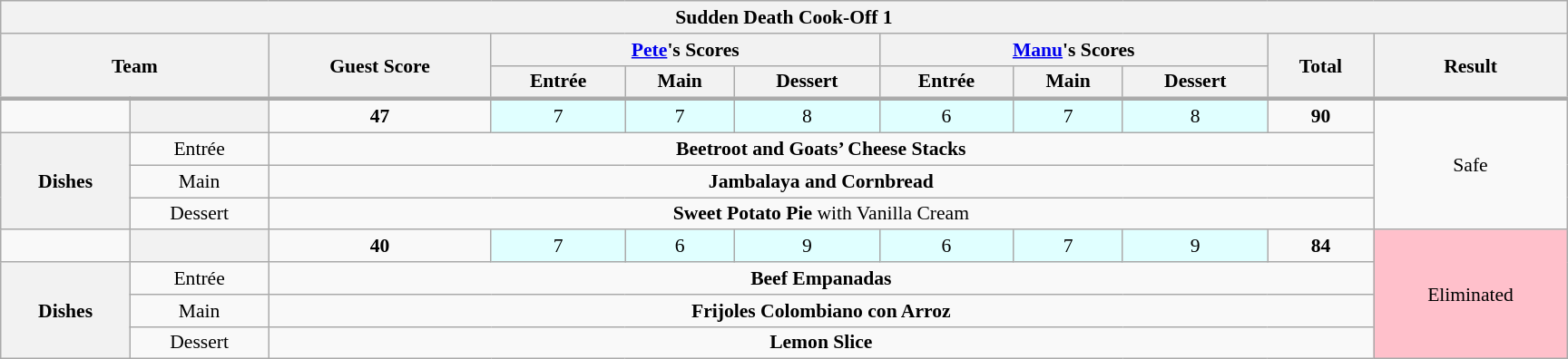<table class="wikitable plainrowheaders" style="margin:1em auto; text-align:center; font-size:90%; width:80em;">
<tr>
<th colspan="18" >Sudden Death Cook-Off 1</th>
</tr>
<tr>
<th rowspan="2" colspan="2">Team</th>
<th scope="col" rowspan="2">Guest Score<br><small></small></th>
<th scope="col" colspan="3"><a href='#'>Pete</a>'s Scores</th>
<th scope="col" colspan="3"><a href='#'>Manu</a>'s Scores</th>
<th scope="col" rowspan="2">Total<br><small></small></th>
<th scope="col" rowspan="2">Result</th>
</tr>
<tr>
<th scope="col">Entrée</th>
<th scope="col">Main</th>
<th scope="col">Dessert</th>
<th scope="col">Entrée</th>
<th scope="col">Main</th>
<th scope="col">Dessert</th>
</tr>
<tr style="border-top:3px solid #aaa;">
<td></td>
<th style="text-align:centre"></th>
<td><strong>47</strong></td>
<td bgcolor="#e0ffff">7</td>
<td bgcolor="#e0ffff">7</td>
<td bgcolor="#e0ffff">8</td>
<td bgcolor="#e0ffff">6</td>
<td bgcolor="#e0ffff">7</td>
<td bgcolor="#e0ffff">8</td>
<td><strong>90</strong></td>
<td rowspan="4">Safe</td>
</tr>
<tr>
<th rowspan="3">Dishes</th>
<td>Entrée</td>
<td colspan="8"><strong>Beetroot and Goats’ Cheese Stacks</strong></td>
</tr>
<tr>
<td>Main</td>
<td colspan="8"><strong>Jambalaya and Cornbread</strong></td>
</tr>
<tr>
<td>Dessert</td>
<td colspan="8"><strong>Sweet Potato Pie</strong> with Vanilla Cream</td>
</tr>
<tr>
<td></td>
<th style="text-align:centre"></th>
<td><strong>40</strong></td>
<td bgcolor="#e0ffff">7</td>
<td bgcolor="#e0ffff">6</td>
<td bgcolor="#e0ffff">9</td>
<td bgcolor="#e0ffff">6</td>
<td bgcolor="#e0ffff">7</td>
<td bgcolor="#e0ffff">9</td>
<td><strong>84</strong></td>
<td style="background:pink" rowspan="4">Eliminated</td>
</tr>
<tr>
<th rowspan="3">Dishes</th>
<td>Entrée</td>
<td colspan="8"><strong>Beef Empanadas </strong></td>
</tr>
<tr>
<td>Main</td>
<td colspan="8"><strong>Frijoles Colombiano con Arroz</strong></td>
</tr>
<tr>
<td>Dessert</td>
<td colspan="8"><strong>Lemon Slice</strong></td>
</tr>
</table>
